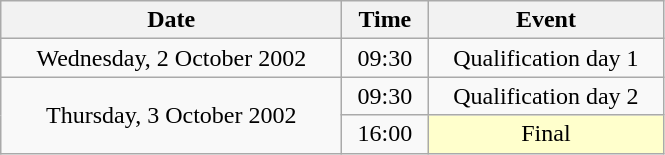<table class = "wikitable" style="text-align:center;">
<tr>
<th width=220>Date</th>
<th width=50>Time</th>
<th width=150>Event</th>
</tr>
<tr>
<td>Wednesday, 2 October 2002</td>
<td>09:30</td>
<td>Qualification day 1</td>
</tr>
<tr>
<td rowspan=2>Thursday, 3 October 2002</td>
<td>09:30</td>
<td>Qualification day 2</td>
</tr>
<tr>
<td>16:00</td>
<td bgcolor=ffffcc>Final</td>
</tr>
</table>
